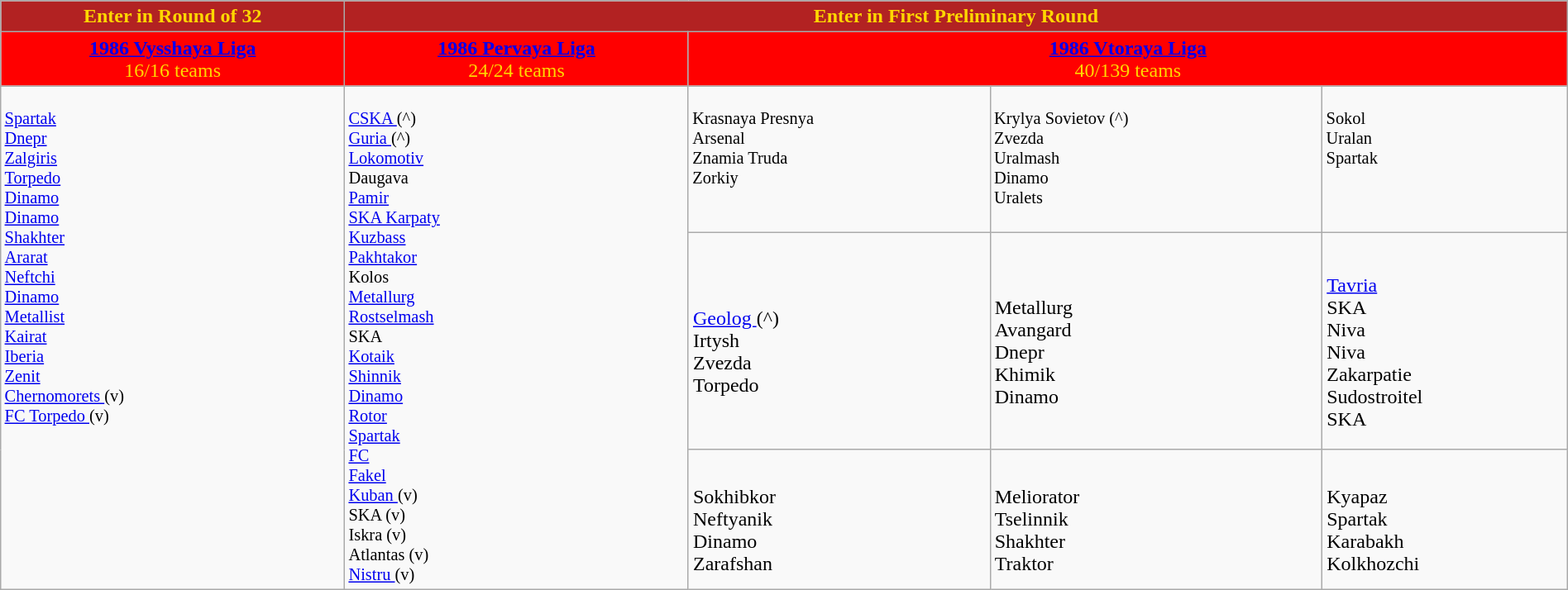<table class="wikitable" style="width:100%;">
<tr style="background:Firebrick; text-align:center;">
<td style="width:18%; color:Gold" colspan="1"><strong>Enter in Round of 32</strong></td>
<td style="width:82%; color:Gold" colspan="4"><strong>Enter in First Preliminary Round</strong></td>
</tr>
<tr style="background:Red;">
<td style="text-align:center; width:18%; color:Gold"><strong><a href='#'><span>1986 Vysshaya Liga</span></a></strong><br>16/16 teams</td>
<td style="text-align:center; width:18%; color:Gold"><strong><a href='#'><span>1986 Pervaya Liga</span></a></strong><br>24/24 teams</td>
<td style="text-align:center; width:46%; color:Gold" colspan=3><strong><a href='#'><span>1986 Vtoraya Liga</span></a></strong><br>40/139 teams</td>
</tr>
<tr style="vertical-align:top; font-size:85%;">
<td rowspan=3><br> <a href='#'>Spartak </a><br>
 <a href='#'>Dnepr </a><br>
 <a href='#'>Zalgiris </a><br>
 <a href='#'>Torpedo </a><br>
 <a href='#'>Dinamo </a><br>
 <a href='#'>Dinamo </a><br>
 <a href='#'>Shakhter </a><br>
 <a href='#'>Ararat </a><br>
 <a href='#'>Neftchi </a><br>
 <a href='#'>Dinamo </a><br>
 <a href='#'>Metallist </a><br>
 <a href='#'>Kairat </a><br>
 <a href='#'>Iberia </a><br>
 <a href='#'>Zenit </a><br>
 <a href='#'>Chernomorets </a> (v)<br>
 <a href='#'>FC Torpedo </a> (v)</td>
<td rowspan=3><br> <a href='#'>CSKA </a> (^)<br>
 <a href='#'>Guria </a> (^)<br>
 <a href='#'>Lokomotiv </a><br>
 Daugava <br>
 <a href='#'>Pamir </a><br>
 <a href='#'>SKA Karpaty </a><br>
 <a href='#'>Kuzbass </a><br>
 <a href='#'>Pakhtakor </a><br>
 Kolos <br>
 <a href='#'>Metallurg </a><br>
 <a href='#'>Rostselmash </a><br>
 SKA <br>
 <a href='#'>Kotaik </a><br>
 <a href='#'>Shinnik </a><br>
 <a href='#'>Dinamo </a><br>
 <a href='#'>Rotor </a><br>
 <a href='#'>Spartak </a><br>
 <a href='#'>FC </a><br>
 <a href='#'>Fakel </a><br>
 <a href='#'>Kuban </a> (v)<br>
 SKA  (v)<br>
 Iskra  (v)<br>
 Atlantas  (v)<br>
 <a href='#'>Nistru </a> (v)<br></td>
<td><br> Krasnaya Presnya <br>
 Arsenal <br>
 Znamia Truda <br>
 Zorkiy <br></td>
<td><br> Krylya Sovietov  (^)<br>
 Zvezda <br>
 Uralmash <br>
 Dinamo <br>
 Uralets <br></td>
<td><br> Sokol <br>
 Uralan <br>
 Spartak <br></td>
</tr>
<tr>
<td><br> <a href='#'>Geolog </a> (^)<br>
 Irtysh <br>
 Zvezda <br>
 Torpedo <br></td>
<td><br> Metallurg <br>
 Avangard <br>
 Dnepr <br>
 Khimik <br>
 Dinamo <br></td>
<td><br> <a href='#'>Tavria </a><br>
 SKA <br>
 Niva <br>
 Niva <br>
 Zakarpatie <br>
 Sudostroitel <br>
 SKA <br></td>
</tr>
<tr>
<td><br> Sokhibkor <br>
 Neftyanik <br>
 Dinamo <br>
 Zarafshan <br></td>
<td><br> Meliorator <br>
 Tselinnik <br>
 Shakhter <br>
 Traktor <br></td>
<td><br> Kyapaz <br>
 Spartak <br>
 Karabakh <br>
 Kolkhozchi <br></td>
</tr>
</table>
